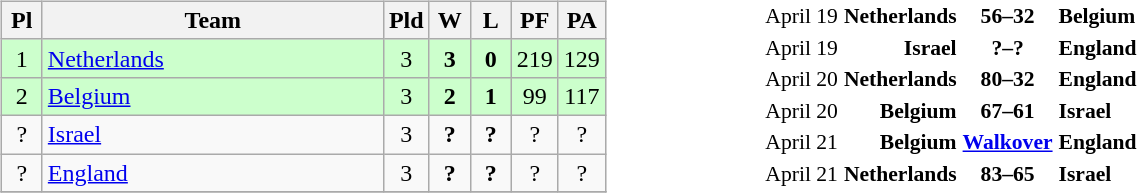<table>
<tr>
<td width="50%"><br><table class="wikitable" style="text-align: center;">
<tr>
<th width=20>Pl</th>
<th width=220>Team</th>
<th width=20>Pld</th>
<th width=20>W</th>
<th width=20>L</th>
<th width=20>PF</th>
<th width=20>PA</th>
</tr>
<tr bgcolor=ccffcc>
<td>1</td>
<td align="left"> <a href='#'>Netherlands</a></td>
<td>3</td>
<td><strong>3</strong></td>
<td><strong>0</strong></td>
<td>219</td>
<td>129</td>
</tr>
<tr bgcolor=ccffcc>
<td>2</td>
<td align="left"> <a href='#'>Belgium</a></td>
<td>3</td>
<td><strong>2</strong></td>
<td><strong>1</strong></td>
<td>99</td>
<td>117</td>
</tr>
<tr>
<td>?</td>
<td align="left"> <a href='#'>Israel</a></td>
<td>3</td>
<td><strong>?</strong></td>
<td><strong>?</strong></td>
<td>?</td>
<td>?</td>
</tr>
<tr>
<td>?</td>
<td align="left"> <a href='#'>England</a></td>
<td>3</td>
<td><strong>?</strong></td>
<td><strong>?</strong></td>
<td>?</td>
<td>?</td>
</tr>
<tr>
</tr>
</table>
</td>
<td><br><table style="font-size:90%; margin: 0 auto;">
<tr>
<td>April 19</td>
<td align="right"><strong>Netherlands</strong> </td>
<td align="center"><strong>56–32</strong></td>
<td><strong> Belgium</strong></td>
</tr>
<tr>
<td>April 19</td>
<td align="right"><strong>Israel</strong> </td>
<td align="center"><strong>?–?</strong></td>
<td><strong> England</strong></td>
</tr>
<tr>
<td>April 20</td>
<td align="right"><strong>Netherlands</strong> </td>
<td align="center"><strong>80–32</strong></td>
<td><strong> England</strong></td>
</tr>
<tr>
<td>April 20</td>
<td align="right"><strong>Belgium</strong> </td>
<td align="center"><strong>67–61</strong></td>
<td><strong> Israel</strong></td>
</tr>
<tr>
<td>April 21</td>
<td align="right"><strong>Belgium</strong> </td>
<td align="center"><strong><a href='#'>Walkover</a></strong></td>
<td><strong> England</strong></td>
</tr>
<tr>
<td>April 21</td>
<td align="right"><strong>Netherlands</strong> </td>
<td align="center"><strong>83–65</strong></td>
<td><strong> Israel</strong></td>
</tr>
<tr>
</tr>
</table>
</td>
</tr>
</table>
